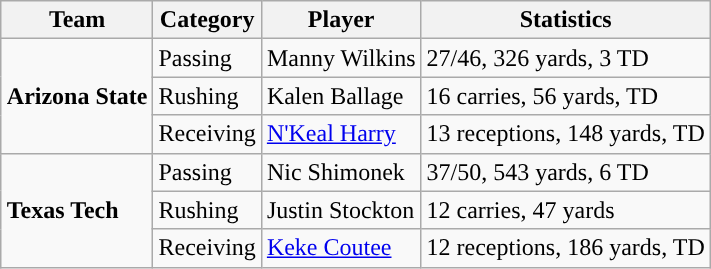<table class="wikitable" style="float: right;">
<tr>
<th>Team</th>
<th>Category</th>
<th>Player</th>
<th>Statistics</th>
</tr>
<tr>
<td rowspan=3><strong>Arizona State</strong></td>
<td>Passing</td>
<td>Manny Wilkins</td>
<td>27/46, 326 yards, 3 TD</td>
</tr>
<tr>
<td>Rushing</td>
<td>Kalen Ballage</td>
<td>16 carries, 56 yards, TD</td>
</tr>
<tr>
<td>Receiving</td>
<td><a href='#'>N'Keal Harry</a></td>
<td>13 receptions, 148 yards, TD</td>
</tr>
<tr>
<td rowspan=3><strong>Texas Tech</strong></td>
<td>Passing</td>
<td>Nic Shimonek</td>
<td>37/50, 543 yards, 6 TD</td>
</tr>
<tr>
<td>Rushing</td>
<td>Justin Stockton</td>
<td>12 carries, 47 yards</td>
</tr>
<tr>
<td>Receiving</td>
<td><a href='#'>Keke Coutee</a></td>
<td>12 receptions, 186 yards, TD</td>
</tr>
</table>
